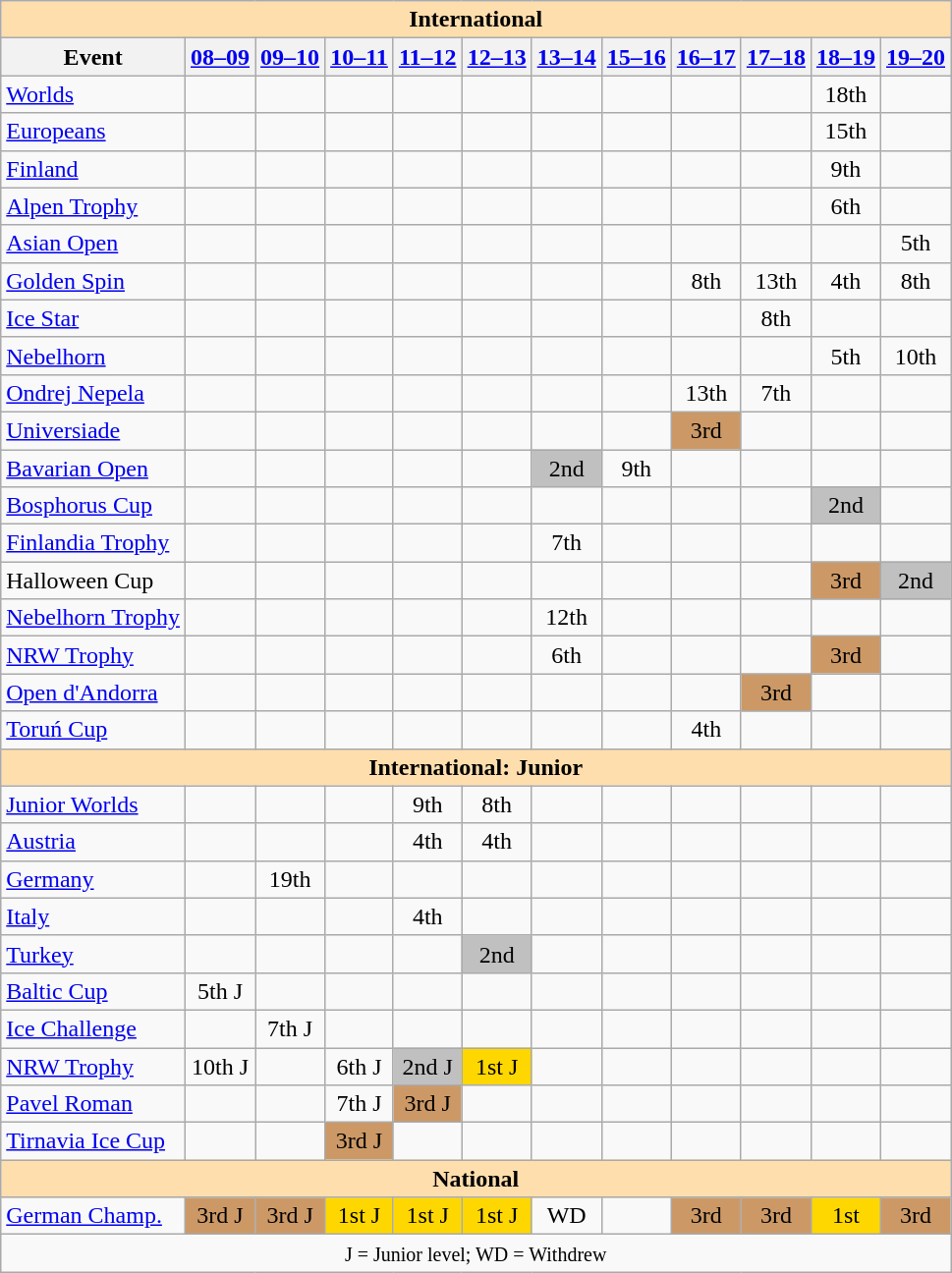<table class="wikitable" style="text-align:center">
<tr>
<th style="background-color: #ffdead; " colspan=12 align=center>International</th>
</tr>
<tr>
<th>Event</th>
<th><a href='#'>08–09</a></th>
<th><a href='#'>09–10</a></th>
<th><a href='#'>10–11</a></th>
<th><a href='#'>11–12</a></th>
<th><a href='#'>12–13</a></th>
<th><a href='#'>13–14</a></th>
<th><a href='#'>15–16</a></th>
<th><a href='#'>16–17</a></th>
<th><a href='#'>17–18</a></th>
<th><a href='#'>18–19</a></th>
<th><a href='#'>19–20</a></th>
</tr>
<tr>
<td align=left><a href='#'>Worlds</a></td>
<td></td>
<td></td>
<td></td>
<td></td>
<td></td>
<td></td>
<td></td>
<td></td>
<td></td>
<td>18th</td>
<td></td>
</tr>
<tr>
<td align=left><a href='#'>Europeans</a></td>
<td></td>
<td></td>
<td></td>
<td></td>
<td></td>
<td></td>
<td></td>
<td></td>
<td></td>
<td>15th</td>
<td></td>
</tr>
<tr>
<td align=left> <a href='#'>Finland</a></td>
<td></td>
<td></td>
<td></td>
<td></td>
<td></td>
<td></td>
<td></td>
<td></td>
<td></td>
<td>9th</td>
<td></td>
</tr>
<tr>
<td align=left> <a href='#'>Alpen Trophy</a></td>
<td></td>
<td></td>
<td></td>
<td></td>
<td></td>
<td></td>
<td></td>
<td></td>
<td></td>
<td>6th</td>
<td></td>
</tr>
<tr>
<td align=left> <a href='#'>Asian Open</a></td>
<td></td>
<td></td>
<td></td>
<td></td>
<td></td>
<td></td>
<td></td>
<td></td>
<td></td>
<td></td>
<td>5th</td>
</tr>
<tr>
<td align=left> <a href='#'>Golden Spin</a></td>
<td></td>
<td></td>
<td></td>
<td></td>
<td></td>
<td></td>
<td></td>
<td>8th</td>
<td>13th</td>
<td>4th</td>
<td>8th</td>
</tr>
<tr>
<td align=left> <a href='#'>Ice Star</a></td>
<td></td>
<td></td>
<td></td>
<td></td>
<td></td>
<td></td>
<td></td>
<td></td>
<td>8th</td>
<td></td>
<td></td>
</tr>
<tr>
<td align=left> <a href='#'>Nebelhorn</a></td>
<td></td>
<td></td>
<td></td>
<td></td>
<td></td>
<td></td>
<td></td>
<td></td>
<td></td>
<td>5th</td>
<td>10th</td>
</tr>
<tr>
<td align=left> <a href='#'>Ondrej Nepela</a></td>
<td></td>
<td></td>
<td></td>
<td></td>
<td></td>
<td></td>
<td></td>
<td>13th</td>
<td>7th</td>
<td></td>
<td></td>
</tr>
<tr>
<td align=left><a href='#'>Universiade</a></td>
<td></td>
<td></td>
<td></td>
<td></td>
<td></td>
<td></td>
<td></td>
<td bgcolor=cc9966>3rd</td>
<td></td>
<td></td>
<td></td>
</tr>
<tr>
<td align=left><a href='#'>Bavarian Open</a></td>
<td></td>
<td></td>
<td></td>
<td></td>
<td></td>
<td bgcolor=silver>2nd</td>
<td>9th</td>
<td></td>
<td></td>
<td></td>
<td></td>
</tr>
<tr>
<td align=left><a href='#'>Bosphorus Cup</a></td>
<td></td>
<td></td>
<td></td>
<td></td>
<td></td>
<td></td>
<td></td>
<td></td>
<td></td>
<td bgcolor=silver>2nd</td>
<td></td>
</tr>
<tr>
<td align=left><a href='#'>Finlandia Trophy</a></td>
<td></td>
<td></td>
<td></td>
<td></td>
<td></td>
<td>7th</td>
<td></td>
<td></td>
<td></td>
<td></td>
<td></td>
</tr>
<tr>
<td align=left>Halloween Cup</td>
<td></td>
<td></td>
<td></td>
<td></td>
<td></td>
<td></td>
<td></td>
<td></td>
<td></td>
<td bgcolor=cc9966>3rd</td>
<td bgcolor=silver>2nd</td>
</tr>
<tr>
<td align=left><a href='#'>Nebelhorn Trophy</a></td>
<td></td>
<td></td>
<td></td>
<td></td>
<td></td>
<td>12th</td>
<td></td>
<td></td>
<td></td>
<td></td>
<td></td>
</tr>
<tr>
<td align=left><a href='#'>NRW Trophy</a></td>
<td></td>
<td></td>
<td></td>
<td></td>
<td></td>
<td>6th</td>
<td></td>
<td></td>
<td></td>
<td bgcolor=cc9966>3rd</td>
<td></td>
</tr>
<tr>
<td align=left><a href='#'>Open d'Andorra</a></td>
<td></td>
<td></td>
<td></td>
<td></td>
<td></td>
<td></td>
<td></td>
<td></td>
<td bgcolor=cc9966>3rd</td>
<td></td>
<td></td>
</tr>
<tr>
<td align=left><a href='#'>Toruń Cup</a></td>
<td></td>
<td></td>
<td></td>
<td></td>
<td></td>
<td></td>
<td></td>
<td>4th</td>
<td></td>
<td></td>
<td></td>
</tr>
<tr>
<th style="background-color: #ffdead; " colspan=12 align=center>International: Junior</th>
</tr>
<tr>
<td align=left><a href='#'>Junior Worlds</a></td>
<td></td>
<td></td>
<td></td>
<td>9th</td>
<td>8th</td>
<td></td>
<td></td>
<td></td>
<td></td>
<td></td>
<td></td>
</tr>
<tr>
<td align=left> <a href='#'>Austria</a></td>
<td></td>
<td></td>
<td></td>
<td>4th</td>
<td>4th</td>
<td></td>
<td></td>
<td></td>
<td></td>
<td></td>
<td></td>
</tr>
<tr>
<td align=left> <a href='#'>Germany</a></td>
<td></td>
<td>19th</td>
<td></td>
<td></td>
<td></td>
<td></td>
<td></td>
<td></td>
<td></td>
<td></td>
<td></td>
</tr>
<tr>
<td align=left> <a href='#'>Italy</a></td>
<td></td>
<td></td>
<td></td>
<td>4th</td>
<td></td>
<td></td>
<td></td>
<td></td>
<td></td>
<td></td>
<td></td>
</tr>
<tr>
<td align=left> <a href='#'>Turkey</a></td>
<td></td>
<td></td>
<td></td>
<td></td>
<td bgcolor=silver>2nd</td>
<td></td>
<td></td>
<td></td>
<td></td>
<td></td>
<td></td>
</tr>
<tr>
<td align=left><a href='#'>Baltic Cup</a></td>
<td>5th J</td>
<td></td>
<td></td>
<td></td>
<td></td>
<td></td>
<td></td>
<td></td>
<td></td>
<td></td>
<td></td>
</tr>
<tr>
<td align=left><a href='#'>Ice Challenge</a></td>
<td></td>
<td>7th J</td>
<td></td>
<td></td>
<td></td>
<td></td>
<td></td>
<td></td>
<td></td>
<td></td>
<td></td>
</tr>
<tr>
<td align=left><a href='#'>NRW Trophy</a></td>
<td>10th J</td>
<td></td>
<td>6th J</td>
<td bgcolor=silver>2nd J</td>
<td bgcolor=gold>1st J</td>
<td></td>
<td></td>
<td></td>
<td></td>
<td></td>
<td></td>
</tr>
<tr>
<td align=left><a href='#'>Pavel Roman</a></td>
<td></td>
<td></td>
<td>7th J</td>
<td bgcolor=cc9966>3rd J</td>
<td></td>
<td></td>
<td></td>
<td></td>
<td></td>
<td></td>
<td></td>
</tr>
<tr>
<td align=left><a href='#'>Tirnavia Ice Cup</a></td>
<td></td>
<td></td>
<td bgcolor=cc9966>3rd J</td>
<td></td>
<td></td>
<td></td>
<td></td>
<td></td>
<td></td>
<td></td>
<td></td>
</tr>
<tr>
<th style="background-color: #ffdead; " colspan=12 align=center>National</th>
</tr>
<tr>
<td align=left><a href='#'>German Champ.</a></td>
<td bgcolor=cc9966>3rd J</td>
<td bgcolor=cc9966>3rd J</td>
<td bgcolor=gold>1st J</td>
<td bgcolor=gold>1st J</td>
<td bgcolor=gold>1st J</td>
<td>WD</td>
<td></td>
<td bgcolor=cc9966>3rd</td>
<td bgcolor=cc9966>3rd</td>
<td bgcolor=gold>1st</td>
<td bgcolor=cc9966>3rd</td>
</tr>
<tr>
<td colspan=12 align=center><small> J = Junior level; WD = Withdrew </small></td>
</tr>
</table>
